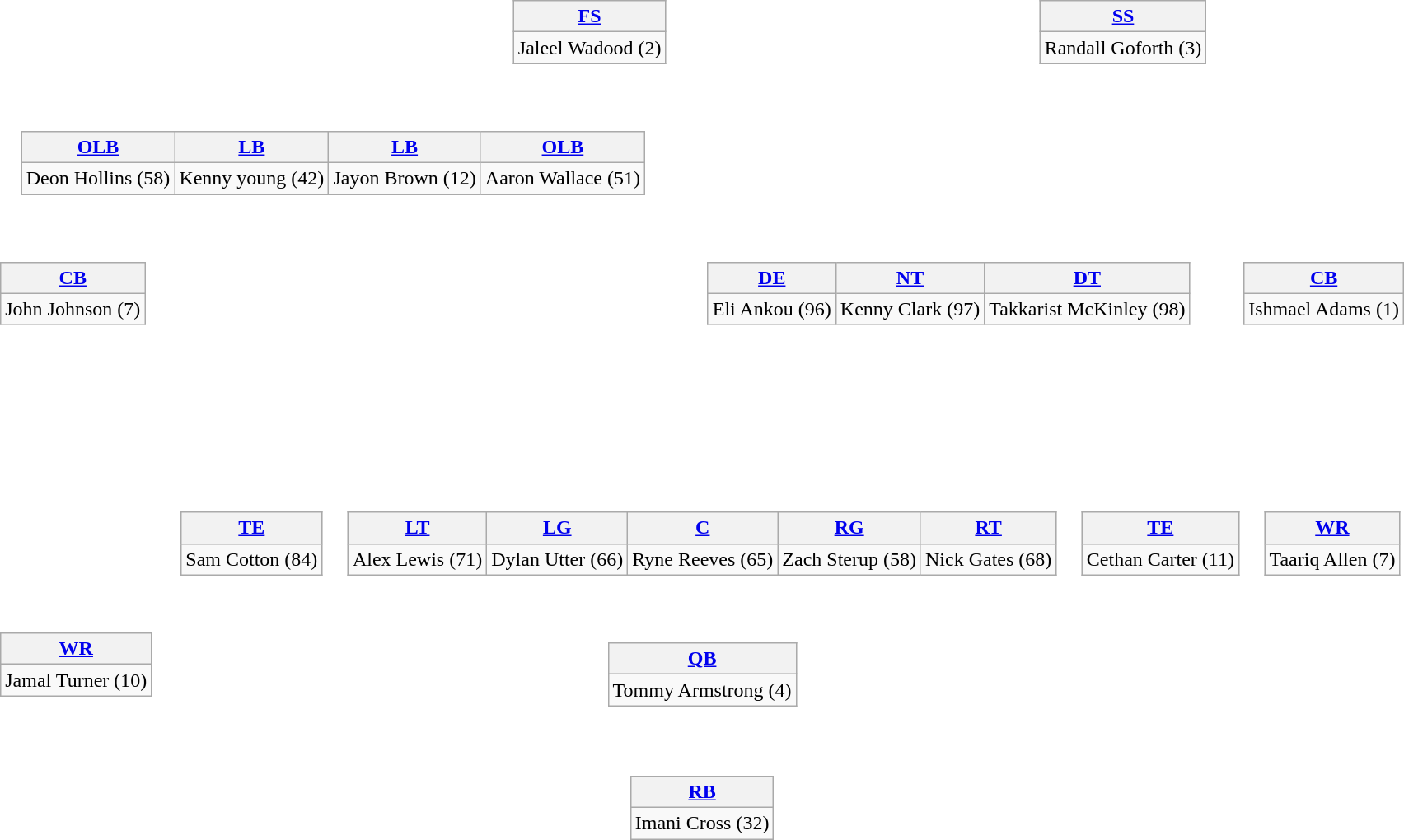<table>
<tr>
<td align="center"><br><table style="width:100%">
<tr>
<td align="right"><br><table class="wikitable" style="text-align:center">
<tr>
<th><a href='#'>FS</a></th>
</tr>
<tr>
<td>Jaleel Wadood (2)</td>
</tr>
</table>
</td>
<td align="right"><br><table class="wikitable" style="text-align:center">
<tr>
<th><a href='#'>SS</a></th>
</tr>
<tr>
<td>Randall Goforth (3)</td>
</tr>
</table>
</td>
</tr>
<tr>
<td align="Center"><br><table class="wikitable" style="text-align:center">
<tr>
<th><a href='#'>OLB</a></th>
<th><a href='#'>LB</a></th>
<th><a href='#'>LB</a></th>
<th><a href='#'>OLB</a></th>
</tr>
<tr>
<td>Deon Hollins (58)</td>
<td>Kenny young (42)</td>
<td>Jayon Brown (12)</td>
<td>Aaron Wallace (51)</td>
</tr>
</table>
</td>
<td align="Center"></td>
</tr>
<tr>
<td align="left"><br><table class="wikitable" style="text-align:center">
<tr>
<th><a href='#'>CB</a></th>
</tr>
<tr>
<td>John Johnson (7)</td>
</tr>
</table>
</td>
<td align="center"><br><table class="wikitable" style="text-align:center">
<tr>
<th><a href='#'>DE</a></th>
<th><a href='#'>NT</a></th>
<th><a href='#'>DT</a></th>
</tr>
<tr>
<td>Eli Ankou (96)</td>
<td>Kenny Clark (97)</td>
<td>Takkarist McKinley (98)</td>
</tr>
</table>
</td>
<td align="right"><br><table class="wikitable" style="text-align:center">
<tr>
<th><a href='#'>CB</a></th>
</tr>
<tr>
<td>Ishmael Adams (1)</td>
</tr>
</table>
</td>
</tr>
</table>
</td>
</tr>
<tr>
<td style="height:3em"></td>
</tr>
<tr>
<td align="center"><br><table style="width:100%">
<tr>
<td align="left"><br><table class="wikitable" style="text-align:center">
<tr>
<th><a href='#'>WR</a></th>
</tr>
<tr>
<td>Jamal Turner (10)</td>
</tr>
</table>
</td>
<td><br><table style="width:100%">
<tr>
<td align="left"><br><table class="wikitable" style="text-align:center">
<tr>
<th><a href='#'>TE</a></th>
</tr>
<tr>
<td>Sam Cotton (84)</td>
</tr>
</table>
</td>
<td><br><table class="wikitable" style="text-align:center">
<tr>
<th><a href='#'>LT</a></th>
<th><a href='#'>LG</a></th>
<th><a href='#'>C</a></th>
<th><a href='#'>RG</a></th>
<th><a href='#'>RT</a></th>
</tr>
<tr>
<td>Alex Lewis (71)</td>
<td>Dylan Utter (66)</td>
<td>Ryne Reeves (65)</td>
<td>Zach Sterup (58)</td>
<td>Nick Gates (68)</td>
</tr>
</table>
</td>
<td><br><table class="wikitable" style="text-align:center">
<tr>
<th><a href='#'>TE</a></th>
</tr>
<tr>
<td>Cethan Carter (11)</td>
</tr>
</table>
</td>
<td align="right"><br><table class="wikitable" style="text-align:center">
<tr>
<th><a href='#'>WR</a></th>
</tr>
<tr>
<td>Taariq Allen (7)</td>
</tr>
</table>
</td>
</tr>
<tr>
<td></td>
<td align="center"><br><table class="wikitable" style="text-align:center">
<tr>
<th><a href='#'>QB</a></th>
</tr>
<tr>
<td>Tommy Armstrong (4)</td>
</tr>
</table>
</td>
</tr>
<tr>
</tr>
<tr>
<td></td>
<td align="center"><br><table class="wikitable" style="text-align:center">
<tr>
<th><a href='#'>RB</a></th>
</tr>
<tr>
<td>Imani Cross (32)</td>
</tr>
</table>
</td>
</tr>
</table>
</td>
</tr>
</table>
</td>
</tr>
</table>
